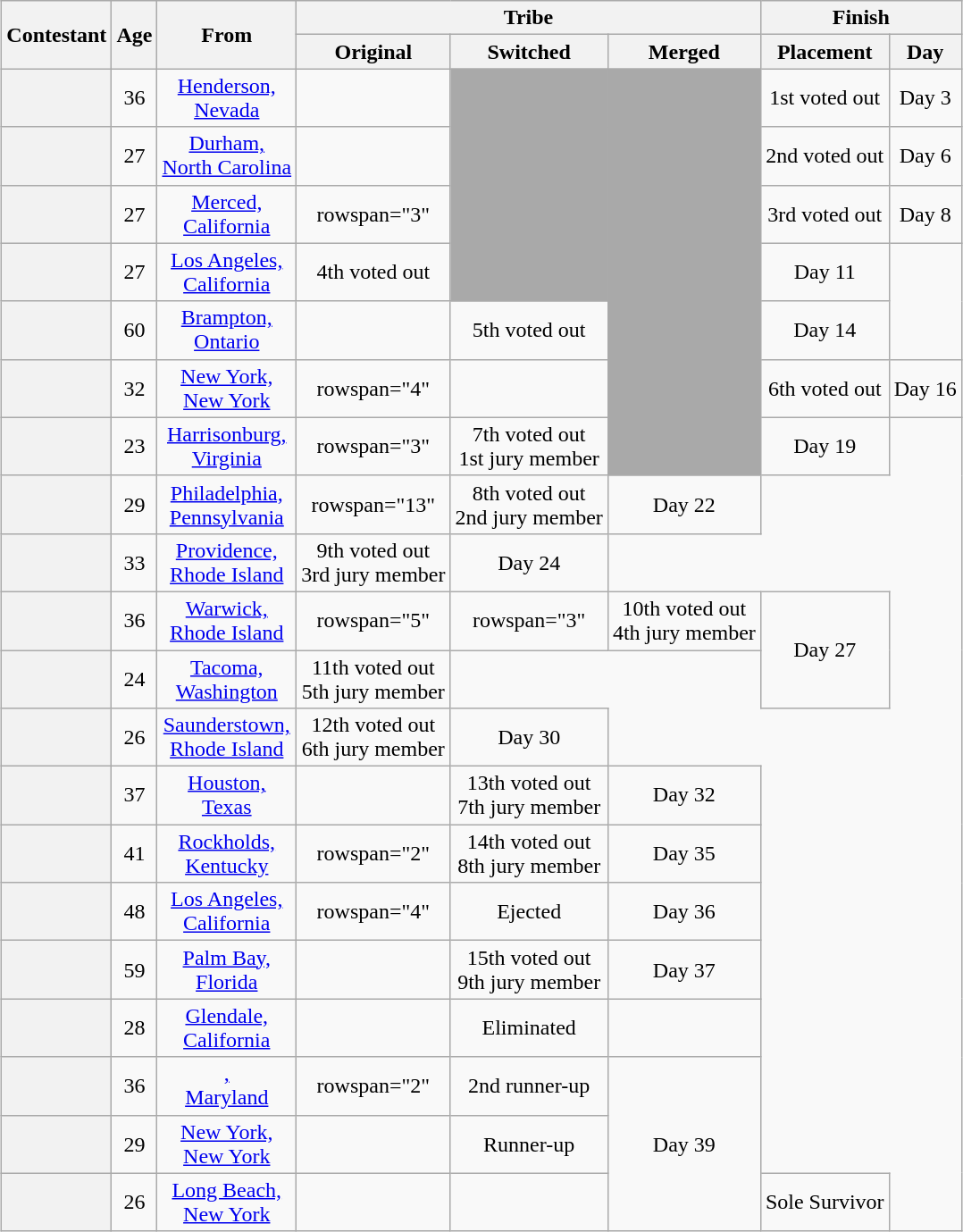<table class="wikitable sortable" style="margin:auto; text-align:center">
<tr>
<th rowspan="2" scope="col">Contestant</th>
<th rowspan="2" scope="col">Age</th>
<th rowspan="2" scope="col" class=unsortable>From</th>
<th colspan="3" scope="colgroup">Tribe</th>
<th colspan="2" scope="colgroup">Finish</th>
</tr>
<tr>
<th scope="col">Original</th>
<th scope="col">Switched</th>
<th scope="col" class=unsortable>Merged</th>
<th scope="col" class=unsortable>Placement</th>
<th scope="col" class=unsortable>Day</th>
</tr>
<tr>
<th scope="row" style="text-align:left"></th>
<td>36</td>
<td><a href='#'>Henderson,<br>Nevada</a></td>
<td></td>
<td rowspan="4" bgcolor="darkgray"></td>
<td rowspan="7" bgcolor="darkgray"></td>
<td>1st voted out</td>
<td>Day 3</td>
</tr>
<tr>
<th scope="row" style="text-align:left"></th>
<td>27</td>
<td><a href='#'>Durham,<br>North Carolina</a></td>
<td></td>
<td>2nd voted out</td>
<td>Day 6</td>
</tr>
<tr>
<th scope="row" style="text-align:left"></th>
<td>27</td>
<td><a href='#'>Merced,<br>California</a></td>
<td>rowspan="3" </td>
<td>3rd voted out</td>
<td>Day 8</td>
</tr>
<tr>
<th scope="row" style="text-align:left"></th>
<td>27</td>
<td><a href='#'>Los Angeles,<br>California</a></td>
<td>4th voted out</td>
<td>Day 11</td>
</tr>
<tr>
<th scope="row" style="text-align:left"></th>
<td>60</td>
<td><a href='#'>Brampton,<br>Ontario</a></td>
<td></td>
<td>5th voted out</td>
<td>Day 14</td>
</tr>
<tr>
<th scope="row" style="text-align:left"></th>
<td>32</td>
<td><a href='#'>New York,<br>New York</a></td>
<td>rowspan="4" </td>
<td></td>
<td>6th voted out</td>
<td>Day 16</td>
</tr>
<tr>
<th scope="row" style="text-align:left"></th>
<td>23</td>
<td><a href='#'>Harrisonburg,<br>Virginia</a></td>
<td>rowspan="3" </td>
<td>7th voted out<br>1st jury member</td>
<td>Day 19</td>
</tr>
<tr>
<th scope="row" style="text-align:left"></th>
<td>29</td>
<td><a href='#'>Philadelphia,<br>Pennsylvania</a></td>
<td>rowspan="13" </td>
<td>8th voted out<br>2nd jury member</td>
<td>Day 22</td>
</tr>
<tr>
<th scope="row" style="text-align:left"></th>
<td>33</td>
<td><a href='#'>Providence,<br>Rhode Island</a></td>
<td>9th voted out<br>3rd jury member</td>
<td>Day 24</td>
</tr>
<tr>
<th scope="row" style="text-align:left"></th>
<td>36</td>
<td><a href='#'>Warwick,<br>Rhode Island</a></td>
<td>rowspan="5" </td>
<td>rowspan="3" </td>
<td>10th voted out<br>4th jury member</td>
<td rowspan="2">Day 27</td>
</tr>
<tr>
<th scope="row" style="text-align:left"></th>
<td>24</td>
<td><a href='#'>Tacoma,<br>Washington</a></td>
<td>11th voted out<br>5th jury member</td>
</tr>
<tr>
<th scope="row" style="text-align:left"></th>
<td>26</td>
<td><a href='#'>Saunderstown,<br>Rhode Island</a></td>
<td>12th voted out<br>6th jury member</td>
<td>Day 30</td>
</tr>
<tr>
<th scope="row" style="text-align:left"></th>
<td>37</td>
<td><a href='#'>Houston,<br>Texas</a></td>
<td></td>
<td>13th voted out<br>7th jury member</td>
<td>Day 32</td>
</tr>
<tr>
<th scope="row" style="text-align:left"></th>
<td>41</td>
<td><a href='#'>Rockholds,<br>Kentucky</a></td>
<td>rowspan="2" </td>
<td>14th voted out<br>8th jury member</td>
<td>Day 35</td>
</tr>
<tr>
<th scope="row" style="text-align:left"></th>
<td>48</td>
<td><a href='#'>Los Angeles,<br>California</a></td>
<td>rowspan="4" </td>
<td>Ejected</td>
<td>Day 36</td>
</tr>
<tr>
<th scope="row" style="text-align:left"></th>
<td>59</td>
<td><a href='#'>Palm Bay,<br>Florida</a></td>
<td></td>
<td>15th voted out<br>9th jury member</td>
<td>Day 37</td>
</tr>
<tr>
<th scope="row" style="text-align:left"></th>
<td>28</td>
<td><a href='#'>Glendale,<br>California</a></td>
<td></td>
<td>Eliminated<br></td>
<td></td>
</tr>
<tr>
<th scope="row" style="text-align:left"></th>
<td>36</td>
<td><a href='#'>,<br>Maryland</a></td>
<td>rowspan="2" </td>
<td>2nd runner-up</td>
<td rowspan="3">Day 39</td>
</tr>
<tr>
<th scope="row" style="text-align:left"></th>
<td>29</td>
<td><a href='#'>New York,<br>New York</a></td>
<td></td>
<td>Runner-up</td>
</tr>
<tr>
<th scope="row" style="text-align:left"></th>
<td>26</td>
<td><a href='#'>Long Beach,<br>New York</a></td>
<td></td>
<td></td>
<td>Sole Survivor</td>
</tr>
</table>
